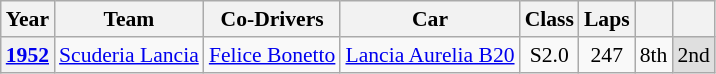<table class="wikitable" style="text-align:center; font-size:90%">
<tr>
<th>Year</th>
<th>Team</th>
<th>Co-Drivers</th>
<th>Car</th>
<th>Class</th>
<th>Laps</th>
<th></th>
<th></th>
</tr>
<tr>
<th><a href='#'>1952</a></th>
<td align="left"> <a href='#'>Scuderia Lancia</a></td>
<td align="left"> <a href='#'>Felice Bonetto</a></td>
<td align="left"><a href='#'>Lancia Aurelia B20</a></td>
<td>S2.0</td>
<td>247</td>
<td>8th</td>
<td style="background:#dfdfdf;">2nd</td>
</tr>
</table>
